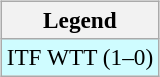<table>
<tr style="vertical-align:top">
<td><br><table class=wikitable style=font-size:97%>
<tr>
<th>Legend</th>
</tr>
<tr style="background:#cffcff">
<td>ITF WTT (1–0)</td>
</tr>
</table>
</td>
<td></td>
</tr>
</table>
